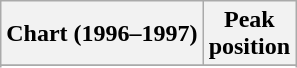<table class="wikitable sortable">
<tr>
<th align="left">Chart (1996–1997)</th>
<th align="center">Peak<br>position</th>
</tr>
<tr>
</tr>
<tr>
</tr>
</table>
